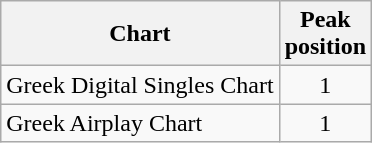<table class="wikitable sortable">
<tr>
<th>Chart</th>
<th>Peak<br>position</th>
</tr>
<tr>
<td>Greek Digital Singles Chart</td>
<td align="center">1</td>
</tr>
<tr>
<td>Greek Airplay Chart</td>
<td align="center">1</td>
</tr>
</table>
